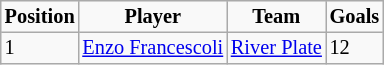<table border="2" cellpadding="2" cellspacing="0" style="margin: 0; background: #f9f9f9; border: 1px #aaa solid; border-collapse: collapse; font-size: 85%;">
<tr>
<th>Position</th>
<th>Player</th>
<th>Team</th>
<th>Goals</th>
</tr>
<tr>
<td>1</td>
<td><a href='#'>Enzo Francescoli</a></td>
<td><a href='#'>River Plate</a></td>
<td>12</td>
</tr>
</table>
